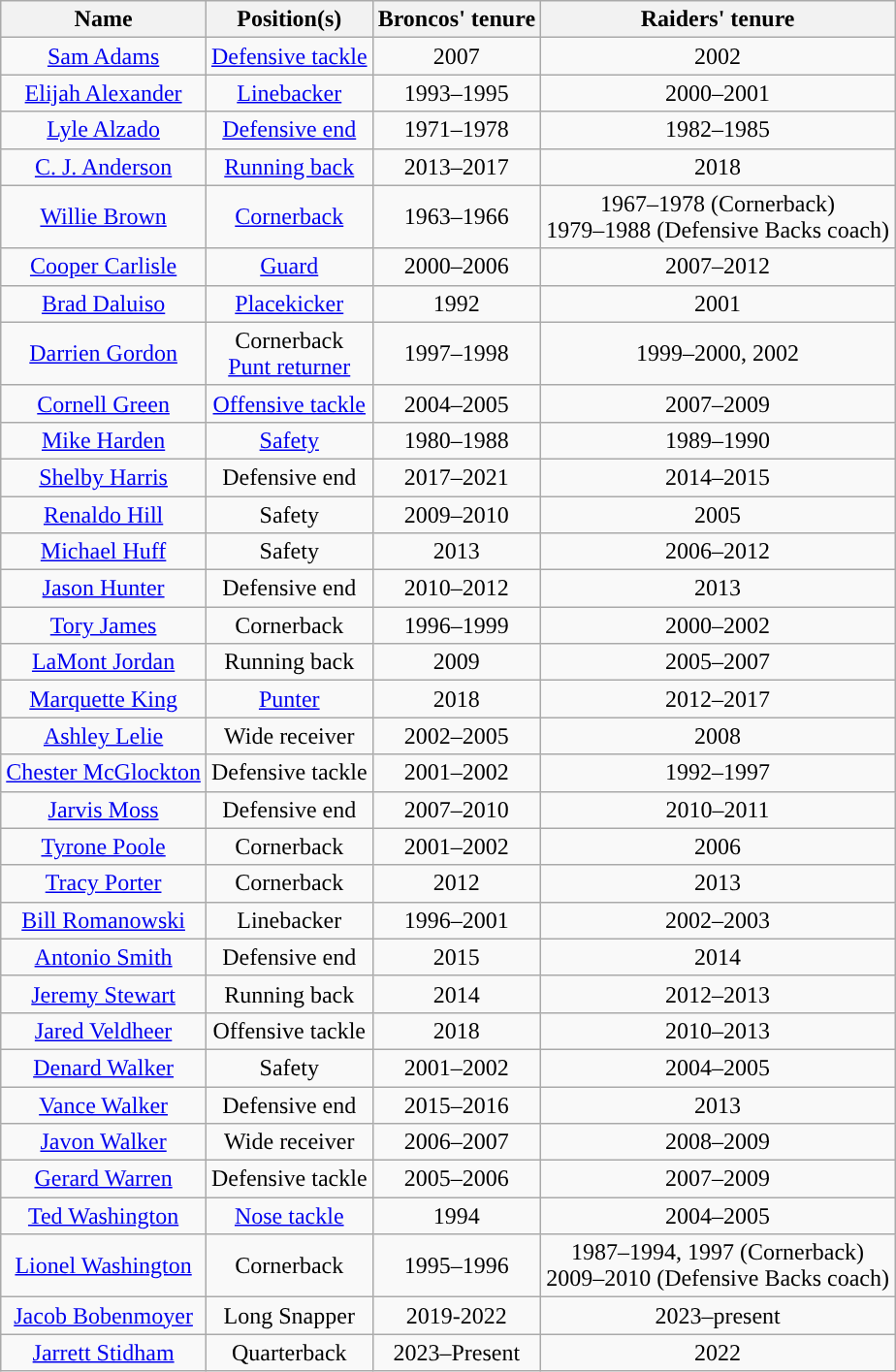<table class="wikitable" style="text-align: center">
<tr>
<th>Name</th>
<th>Position(s)</th>
<th>Broncos' tenure</th>
<th>Raiders' tenure</th>
</tr>
<tr>
<td><a href='#'>Sam Adams</a></td>
<td><a href='#'>Defensive tackle</a></td>
<td>2007</td>
<td>2002</td>
</tr>
<tr>
<td><a href='#'>Elijah Alexander</a></td>
<td><a href='#'>Linebacker</a></td>
<td>1993–1995</td>
<td>2000–2001</td>
</tr>
<tr>
<td><a href='#'>Lyle Alzado</a></td>
<td><a href='#'>Defensive end</a></td>
<td>1971–1978</td>
<td>1982–1985</td>
</tr>
<tr>
<td><a href='#'>C. J. Anderson</a></td>
<td><a href='#'>Running back</a></td>
<td>2013–2017</td>
<td>2018</td>
</tr>
<tr>
<td><a href='#'>Willie Brown</a></td>
<td><a href='#'>Cornerback</a></td>
<td>1963–1966</td>
<td>1967–1978 (Cornerback)<br>1979–1988 (Defensive Backs coach)</td>
</tr>
<tr>
<td><a href='#'>Cooper Carlisle</a></td>
<td><a href='#'>Guard</a></td>
<td>2000–2006</td>
<td>2007–2012</td>
</tr>
<tr>
<td><a href='#'>Brad Daluiso</a></td>
<td><a href='#'>Placekicker</a></td>
<td>1992</td>
<td>2001</td>
</tr>
<tr>
<td><a href='#'>Darrien Gordon</a></td>
<td>Cornerback<br><a href='#'>Punt returner</a></td>
<td>1997–1998</td>
<td>1999–2000, 2002</td>
</tr>
<tr>
<td><a href='#'>Cornell Green</a></td>
<td><a href='#'>Offensive tackle</a></td>
<td>2004–2005</td>
<td>2007–2009</td>
</tr>
<tr>
<td><a href='#'>Mike Harden</a></td>
<td><a href='#'>Safety</a></td>
<td>1980–1988</td>
<td>1989–1990</td>
</tr>
<tr>
<td><a href='#'>Shelby Harris</a></td>
<td>Defensive end</td>
<td>2017–2021</td>
<td>2014–2015</td>
</tr>
<tr>
<td><a href='#'>Renaldo Hill</a></td>
<td>Safety</td>
<td>2009–2010</td>
<td>2005</td>
</tr>
<tr>
<td><a href='#'>Michael Huff</a></td>
<td>Safety</td>
<td>2013</td>
<td>2006–2012</td>
</tr>
<tr>
<td><a href='#'>Jason Hunter</a></td>
<td>Defensive end</td>
<td>2010–2012</td>
<td>2013</td>
</tr>
<tr>
<td><a href='#'>Tory James</a></td>
<td>Cornerback</td>
<td>1996–1999</td>
<td>2000–2002</td>
</tr>
<tr>
<td><a href='#'>LaMont Jordan</a></td>
<td>Running back</td>
<td>2009</td>
<td>2005–2007</td>
</tr>
<tr>
<td><a href='#'>Marquette King</a></td>
<td><a href='#'>Punter</a></td>
<td>2018</td>
<td>2012–2017</td>
</tr>
<tr>
<td><a href='#'>Ashley Lelie</a></td>
<td>Wide receiver</td>
<td>2002–2005</td>
<td>2008</td>
</tr>
<tr>
<td><a href='#'>Chester McGlockton</a></td>
<td>Defensive tackle</td>
<td>2001–2002</td>
<td>1992–1997</td>
</tr>
<tr>
<td><a href='#'>Jarvis Moss</a></td>
<td>Defensive end</td>
<td>2007–2010</td>
<td>2010–2011</td>
</tr>
<tr>
<td><a href='#'>Tyrone Poole</a></td>
<td>Cornerback</td>
<td>2001–2002</td>
<td>2006</td>
</tr>
<tr>
<td><a href='#'>Tracy Porter</a></td>
<td>Cornerback</td>
<td>2012</td>
<td>2013</td>
</tr>
<tr>
<td><a href='#'>Bill Romanowski</a></td>
<td>Linebacker</td>
<td>1996–2001</td>
<td>2002–2003</td>
</tr>
<tr>
<td><a href='#'>Antonio Smith</a></td>
<td>Defensive end</td>
<td>2015</td>
<td>2014</td>
</tr>
<tr>
<td><a href='#'>Jeremy Stewart</a></td>
<td>Running back</td>
<td>2014</td>
<td>2012–2013</td>
</tr>
<tr>
<td><a href='#'>Jared Veldheer</a></td>
<td>Offensive tackle</td>
<td>2018</td>
<td>2010–2013</td>
</tr>
<tr>
<td><a href='#'>Denard Walker</a></td>
<td>Safety</td>
<td>2001–2002</td>
<td>2004–2005</td>
</tr>
<tr>
<td><a href='#'>Vance Walker</a></td>
<td>Defensive end</td>
<td>2015–2016</td>
<td>2013</td>
</tr>
<tr>
<td><a href='#'>Javon Walker</a></td>
<td>Wide receiver</td>
<td>2006–2007</td>
<td>2008–2009</td>
</tr>
<tr>
<td><a href='#'>Gerard Warren</a></td>
<td>Defensive tackle</td>
<td>2005–2006</td>
<td>2007–2009</td>
</tr>
<tr>
<td><a href='#'>Ted Washington</a></td>
<td><a href='#'>Nose tackle</a></td>
<td>1994</td>
<td>2004–2005</td>
</tr>
<tr>
<td><a href='#'>Lionel Washington</a></td>
<td>Cornerback</td>
<td>1995–1996</td>
<td>1987–1994, 1997 (Cornerback)<br>2009–2010 (Defensive Backs coach)</td>
</tr>
<tr>
<td><a href='#'>Jacob Bobenmoyer</a></td>
<td>Long Snapper</td>
<td>2019-2022</td>
<td>2023–present</td>
</tr>
<tr>
<td><a href='#'>Jarrett Stidham</a></td>
<td>Quarterback</td>
<td>2023–Present</td>
<td>2022</td>
</tr>
</table>
